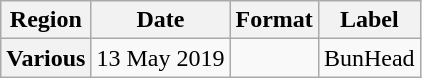<table class="wikitable plainrowheaders">
<tr>
<th>Region</th>
<th>Date</th>
<th>Format</th>
<th>Label</th>
</tr>
<tr>
<th scope="row">Various</th>
<td>13 May 2019</td>
<td></td>
<td>BunHead</td>
</tr>
</table>
